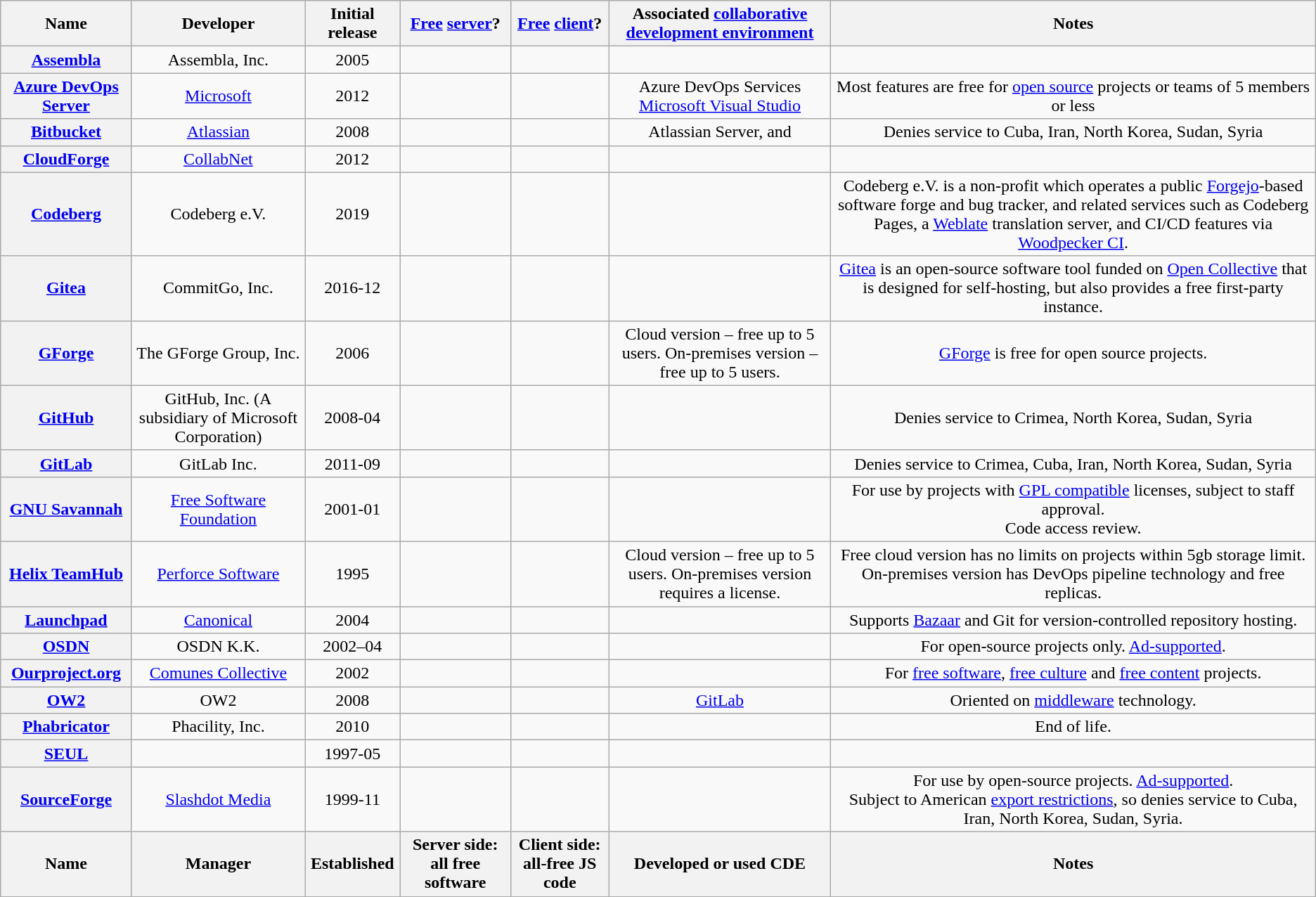<table style="text-align: center; width: auto" class="wikitable sortable">
<tr>
<th scope="col">Name</th>
<th scope="col">Developer</th>
<th scope="col">Initial release</th>
<th scope="col"><a href='#'>Free</a> <a href='#'>server</a>?</th>
<th scope="col"><a href='#'>Free</a> <a href='#'>client</a>?</th>
<th scope="col">Associated <a href='#'>collaborative development environment</a></th>
<th scope="col">Notes</th>
</tr>
<tr>
<th scope="row"><a href='#'>Assembla</a></th>
<td>Assembla, Inc.</td>
<td>2005</td>
<td></td>
<td></td>
<td></td>
<td></td>
</tr>
<tr>
<th scope="row"><a href='#'>Azure DevOps Server</a></th>
<td><a href='#'>Microsoft</a></td>
<td>2012</td>
<td></td>
<td></td>
<td>Azure DevOps Services<br><a href='#'>Microsoft Visual Studio</a></td>
<td>Most features are free for <a href='#'>open source</a> projects or teams of 5 members or less</td>
</tr>
<tr>
<th scope="row"><a href='#'>Bitbucket</a></th>
<td><a href='#'>Atlassian</a></td>
<td>2008</td>
<td></td>
<td></td>
<td>Atlassian  Server,  and </td>
<td>Denies service to Cuba, Iran, North Korea, Sudan, Syria</td>
</tr>
<tr>
<th scope="row"><a href='#'>CloudForge</a></th>
<td><a href='#'>CollabNet</a></td>
<td>2012</td>
<td></td>
<td></td>
<td></td>
<td></td>
</tr>
<tr>
<th scope="row"><a href='#'>Codeberg</a></th>
<td>Codeberg e.V.</td>
<td>2019</td>
<td></td>
<td></td>
<td></td>
<td>Codeberg e.V. is a non-profit which operates a public <a href='#'>Forgejo</a>-based software forge and bug tracker, and related services such as Codeberg Pages, a <a href='#'>Weblate</a> translation server, and CI/CD features via <a href='#'>Woodpecker CI</a>.</td>
</tr>
<tr>
<th scope="row"><a href='#'>Gitea</a></th>
<td>CommitGo, Inc.</td>
<td>2016-12</td>
<td></td>
<td></td>
<td></td>
<td><a href='#'>Gitea</a> is an open-source software tool funded on <a href='#'>Open Collective</a> that is designed for self-hosting, but also provides a free first-party instance.</td>
</tr>
<tr>
<th scope="row"><a href='#'>GForge</a></th>
<td>The GForge Group, Inc.</td>
<td>2006</td>
<td></td>
<td></td>
<td>Cloud version – free up to 5 users. On-premises version – free up to 5 users.</td>
<td><a href='#'>GForge</a> is free for open source projects.</td>
</tr>
<tr>
<th scope="row"><a href='#'>GitHub</a></th>
<td>GitHub, Inc. (A subsidiary of Microsoft Corporation)</td>
<td>2008-04</td>
<td></td>
<td></td>
<td></td>
<td>Denies service to Crimea, North Korea, Sudan, Syria<br></td>
</tr>
<tr>
<th scope="row"><a href='#'>GitLab</a></th>
<td>GitLab Inc.</td>
<td>2011-09</td>
<td></td>
<td></td>
<td></td>
<td>Denies service to Crimea, Cuba, Iran, North Korea, Sudan, Syria</td>
</tr>
<tr>
<th scope="row"><a href='#'>GNU Savannah</a></th>
<td><a href='#'>Free Software Foundation</a></td>
<td>2001-01</td>
<td></td>
<td></td>
<td></td>
<td>For use by projects with <a href='#'>GPL compatible</a> licenses, subject to staff approval.<br>Code access review.</td>
</tr>
<tr>
<th scope="row"><a href='#'>Helix TeamHub</a></th>
<td><a href='#'>Perforce Software</a></td>
<td>1995</td>
<td></td>
<td></td>
<td>Cloud version – free up to 5 users. On-premises version requires a license.</td>
<td>Free cloud version has no limits on projects within 5gb storage limit.<br>On-premises version has DevOps pipeline technology and free replicas.</td>
</tr>
<tr>
<th scope="row"><a href='#'>Launchpad</a></th>
<td><a href='#'>Canonical</a></td>
<td>2004</td>
<td></td>
<td></td>
<td></td>
<td>Supports <a href='#'>Bazaar</a> and Git for version-controlled repository hosting.</td>
</tr>
<tr>
<th scope="row"><a href='#'>OSDN</a></th>
<td>OSDN K.K.</td>
<td>2002–04</td>
<td></td>
<td></td>
<td></td>
<td>For open-source projects only. <a href='#'>Ad-supported</a>.</td>
</tr>
<tr>
<th scope="row"><a href='#'>Ourproject.org</a></th>
<td><a href='#'>Comunes Collective</a></td>
<td>2002</td>
<td></td>
<td></td>
<td></td>
<td>For <a href='#'>free software</a>, <a href='#'>free culture</a> and <a href='#'>free content</a> projects.</td>
</tr>
<tr>
<th scope="row"><a href='#'>OW2</a></th>
<td>OW2</td>
<td>2008</td>
<td></td>
<td></td>
<td><a href='#'>GitLab</a></td>
<td>Oriented on <a href='#'>middleware</a> technology.</td>
</tr>
<tr>
<th scope="row"><a href='#'>Phabricator</a></th>
<td>Phacility, Inc.</td>
<td>2010</td>
<td></td>
<td></td>
<td></td>
<td>End of life.</td>
</tr>
<tr>
<th scope="row"><a href='#'>SEUL</a></th>
<td></td>
<td>1997-05</td>
<td></td>
<td></td>
<td></td>
<td></td>
</tr>
<tr>
<th scope="row"><a href='#'>SourceForge</a></th>
<td><a href='#'>Slashdot Media</a></td>
<td>1999-11</td>
<td></td>
<td></td>
<td></td>
<td>For use by open-source projects. <a href='#'>Ad-supported</a>.<br>Subject to American <a href='#'>export restrictions</a>, so denies service to Cuba, Iran, North Korea, Sudan, Syria.</td>
</tr>
<tr>
<th scope="col">Name</th>
<th scope="col">Manager</th>
<th scope="col">Established</th>
<th scope="col">Server side: all free software</th>
<th scope="col">Client side: all-free JS code</th>
<th scope="col">Developed or used CDE</th>
<th scope="col">Notes</th>
</tr>
</table>
